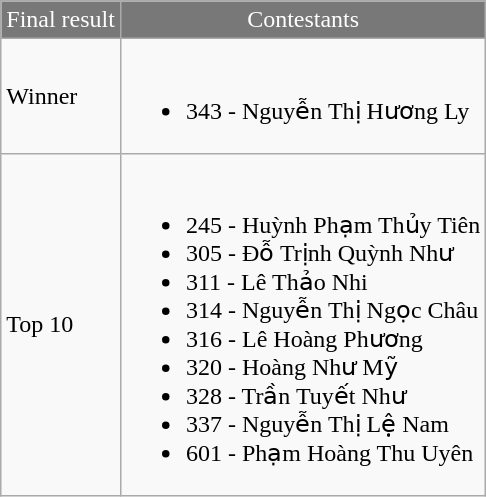<table class="wikitable">
<tr bgcolor="#787878" style="color:#FFFFFF" align="center">
<td>Final result</td>
<td>Contestants</td>
</tr>
<tr>
<td>Winner</td>
<td><br><ul><li>343 - Nguyễn Thị Hương Ly</li></ul></td>
</tr>
<tr>
<td>Top 10</td>
<td><br><ul><li>245 - Huỳnh Phạm Thủy Tiên</li><li>305 - Đỗ Trịnh Quỳnh Như</li><li>311 - Lê Thảo Nhi</li><li>314 - Nguyễn Thị Ngọc Châu</li><li>316 - Lê Hoàng Phương</li><li>320 - Hoàng Như Mỹ</li><li>328 - Trần Tuyết Như</li><li>337 - Nguyễn Thị Lệ Nam</li><li>601 - Phạm Hoàng Thu Uyên</li></ul></td>
</tr>
</table>
